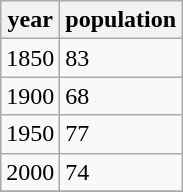<table class="wikitable">
<tr>
<th>year</th>
<th>population</th>
</tr>
<tr>
<td>1850</td>
<td>83</td>
</tr>
<tr>
<td>1900</td>
<td>68</td>
</tr>
<tr>
<td>1950</td>
<td>77</td>
</tr>
<tr>
<td>2000</td>
<td>74</td>
</tr>
<tr>
</tr>
</table>
